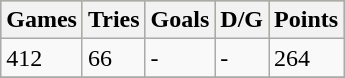<table class="wikitable">
<tr style="background:#bdb76b;">
<th>Games</th>
<th>Tries</th>
<th>Goals</th>
<th>D/G</th>
<th>Points</th>
</tr>
<tr>
<td>412</td>
<td>66</td>
<td>-</td>
<td>-</td>
<td>264</td>
</tr>
<tr>
</tr>
</table>
